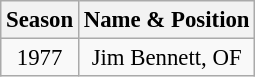<table class="wikitable" style="text-align:center; font-size: 95%;">
<tr>
<th>Season</th>
<th>Name & Position</th>
</tr>
<tr>
<td>1977</td>
<td>Jim Bennett, OF</td>
</tr>
</table>
